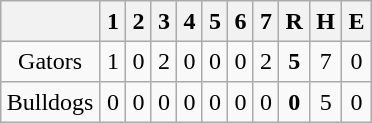<table align = right border="2" cellpadding="4" cellspacing="0" style="margin: 1em 1em 1em 1em; background: #F9F9F9; border: 1px #aaa solid; border-collapse: collapse;">
<tr align=center style="background: #F2F2F2;">
<th></th>
<th>1</th>
<th>2</th>
<th>3</th>
<th>4</th>
<th>5</th>
<th>6</th>
<th>7</th>
<th>R</th>
<th>H</th>
<th>E</th>
</tr>
<tr align=center>
<td>Gators</td>
<td>1</td>
<td>0</td>
<td>2</td>
<td>0</td>
<td>0</td>
<td>0</td>
<td>2</td>
<td><strong>5</strong></td>
<td>7</td>
<td>0</td>
</tr>
<tr align=center>
<td>Bulldogs</td>
<td>0</td>
<td>0</td>
<td>0</td>
<td>0</td>
<td>0</td>
<td>0</td>
<td>0</td>
<td><strong>0</strong></td>
<td>5</td>
<td>0</td>
</tr>
</table>
